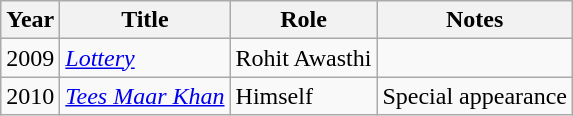<table class="wikitable">
<tr>
<th>Year</th>
<th>Title</th>
<th>Role</th>
<th>Notes</th>
</tr>
<tr>
<td>2009</td>
<td><em><a href='#'>Lottery</a></em></td>
<td>Rohit Awasthi</td>
<td></td>
</tr>
<tr>
<td>2010</td>
<td><em><a href='#'>Tees Maar Khan</a></em></td>
<td>Himself</td>
<td>Special appearance</td>
</tr>
</table>
